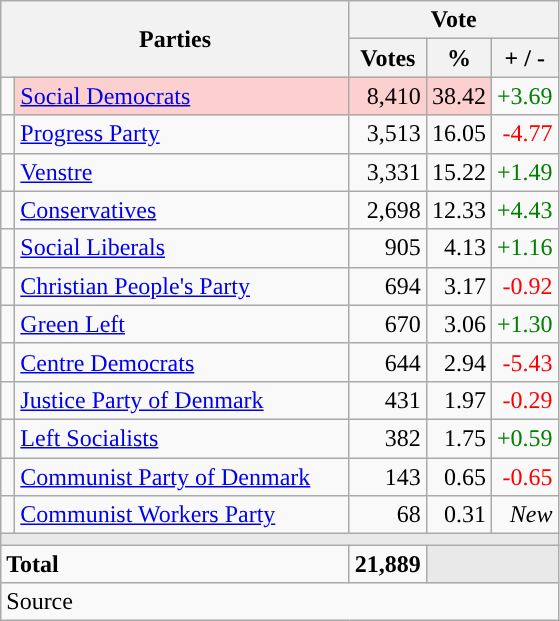<table class="wikitable" style="text-align:right;">
<tr>
<th style="text-align:centre;" rowspan="2" colspan="2" width="225">Parties</th>
<th colspan="3">Vote</th>
</tr>
<tr>
<th width="15">Votes</th>
<th width="15">%</th>
<th width="15">+ / -</th>
</tr>
<tr>
<td width="2" style="color:inherit;background:"></td>
<td bgcolor=#fbd0ce  align="left"><a href='#'>Social Democrats</a></td>
<td bgcolor=#fbd0ce>8,410</td>
<td bgcolor=#fbd0ce>38.42</td>
<td style=color:green;>+3.69</td>
</tr>
<tr>
<td width="2" style="color:inherit;background:"></td>
<td align="left"><a href='#'>Progress Party</a></td>
<td>3,513</td>
<td>16.05</td>
<td style=color:red;>-4.77</td>
</tr>
<tr>
<td width="2" style="color:inherit;background:"></td>
<td align="left"><a href='#'>Venstre</a></td>
<td>3,331</td>
<td>15.22</td>
<td style=color:green;>+1.49</td>
</tr>
<tr>
<td width="2" style="color:inherit;background:"></td>
<td align="left"><a href='#'>Conservatives</a></td>
<td>2,698</td>
<td>12.33</td>
<td style=color:green;>+4.43</td>
</tr>
<tr>
<td width="2" style="color:inherit;background:"></td>
<td align="left"><a href='#'>Social Liberals</a></td>
<td>905</td>
<td>4.13</td>
<td style=color:green;>+1.16</td>
</tr>
<tr>
<td width="2" style="color:inherit;background:"></td>
<td align="left"><a href='#'>Christian People's Party</a></td>
<td>694</td>
<td>3.17</td>
<td style=color:red;>-0.92</td>
</tr>
<tr>
<td width="2" style="color:inherit;background:"></td>
<td align="left"><a href='#'>Green Left</a></td>
<td>670</td>
<td>3.06</td>
<td style=color:green;>+1.30</td>
</tr>
<tr>
<td width="2" style="color:inherit;background:"></td>
<td align="left"><a href='#'>Centre Democrats</a></td>
<td>644</td>
<td>2.94</td>
<td style=color:red;>-5.43</td>
</tr>
<tr>
<td width="2" style="color:inherit;background:"></td>
<td align="left"><a href='#'>Justice Party of Denmark</a></td>
<td>431</td>
<td>1.97</td>
<td style=color:red;>-0.29</td>
</tr>
<tr>
<td width="2" style="color:inherit;background:"></td>
<td align="left"><a href='#'>Left Socialists</a></td>
<td>382</td>
<td>1.75</td>
<td style=color:green;>+0.59</td>
</tr>
<tr>
<td width="2" style="color:inherit;background:"></td>
<td align="left"><a href='#'>Communist Party of Denmark</a></td>
<td>143</td>
<td>0.65</td>
<td style=color:red;>-0.65</td>
</tr>
<tr>
<td width="2" style="color:inherit;background:"></td>
<td align="left"><a href='#'>Communist Workers Party</a></td>
<td>68</td>
<td>0.31</td>
<td><em>New</em></td>
</tr>
<tr>
<td colspan="7" bgcolor="#E9E9E9"></td>
</tr>
<tr>
<td align="left" colspan="2"><strong>Total</strong></td>
<td><strong>21,889</strong></td>
<td bgcolor="#E9E9E9" colspan="2"></td>
</tr>
<tr>
<td align="left" colspan="6">Source</td>
</tr>
</table>
